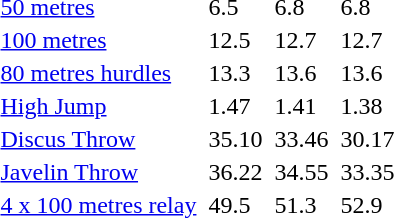<table>
<tr>
<td><a href='#'>50 metres</a></td>
<td></td>
<td>6.5</td>
<td></td>
<td>6.8</td>
<td></td>
<td>6.8</td>
</tr>
<tr>
<td><a href='#'>100 metres</a></td>
<td></td>
<td>12.5</td>
<td></td>
<td>12.7</td>
<td></td>
<td>12.7</td>
</tr>
<tr>
<td><a href='#'>80 metres hurdles</a></td>
<td></td>
<td>13.3</td>
<td></td>
<td>13.6</td>
<td></td>
<td>13.6</td>
</tr>
<tr>
<td><a href='#'>High Jump</a></td>
<td></td>
<td>1.47</td>
<td></td>
<td>1.41</td>
<td></td>
<td>1.38</td>
</tr>
<tr>
<td><a href='#'>Discus Throw</a></td>
<td></td>
<td>35.10</td>
<td></td>
<td>33.46</td>
<td></td>
<td>30.17</td>
</tr>
<tr>
<td><a href='#'>Javelin Throw</a></td>
<td></td>
<td>36.22</td>
<td></td>
<td>34.55</td>
<td></td>
<td>33.35</td>
</tr>
<tr>
<td><a href='#'>4 x 100 metres relay</a></td>
<td></td>
<td>49.5</td>
<td></td>
<td>51.3</td>
<td></td>
<td>52.9</td>
</tr>
</table>
